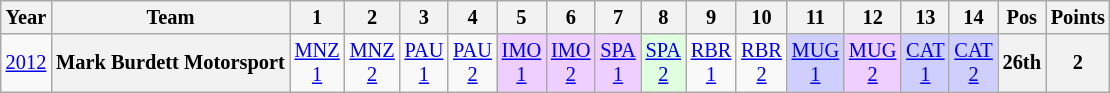<table class="wikitable" style="text-align:center; font-size:85%">
<tr>
<th>Year</th>
<th>Team</th>
<th>1</th>
<th>2</th>
<th>3</th>
<th>4</th>
<th>5</th>
<th>6</th>
<th>7</th>
<th>8</th>
<th>9</th>
<th>10</th>
<th>11</th>
<th>12</th>
<th>13</th>
<th>14</th>
<th>Pos</th>
<th>Points</th>
</tr>
<tr>
<td><a href='#'>2012</a></td>
<th nowrap>Mark Burdett Motorsport</th>
<td><a href='#'>MNZ<br>1</a></td>
<td><a href='#'>MNZ<br>2</a></td>
<td><a href='#'>PAU<br>1</a></td>
<td><a href='#'>PAU<br>2</a></td>
<td style="background:#EFCFFF;"><a href='#'>IMO<br>1</a><br></td>
<td style="background:#EFCFFF;"><a href='#'>IMO<br>2</a><br></td>
<td style="background:#EFCFFF;"><a href='#'>SPA<br>1</a><br></td>
<td style="background:#DFFFDF;"><a href='#'>SPA<br>2</a><br></td>
<td><a href='#'>RBR<br>1</a></td>
<td><a href='#'>RBR<br>2</a></td>
<td style="background:#CFCFFF;"><a href='#'>MUG<br>1</a><br></td>
<td style="background:#EFCFFF;"><a href='#'>MUG<br>2</a><br></td>
<td style="background:#CFCFFF;"><a href='#'>CAT<br>1</a><br></td>
<td style="background:#CFCFFF;"><a href='#'>CAT<br>2</a><br></td>
<th>26th</th>
<th>2</th>
</tr>
</table>
